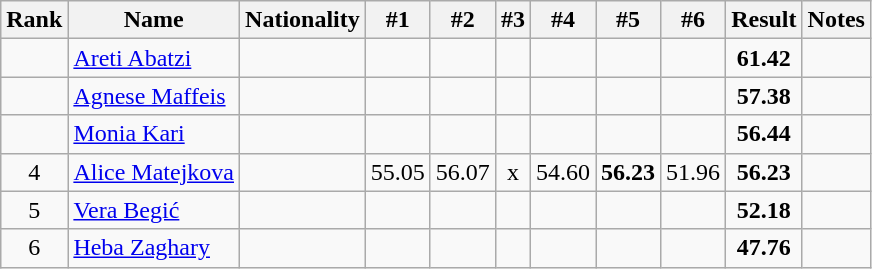<table class="wikitable sortable" style="text-align:center">
<tr>
<th>Rank</th>
<th>Name</th>
<th>Nationality</th>
<th>#1</th>
<th>#2</th>
<th>#3</th>
<th>#4</th>
<th>#5</th>
<th>#6</th>
<th>Result</th>
<th>Notes</th>
</tr>
<tr>
<td></td>
<td align=left><a href='#'>Areti Abatzi</a></td>
<td align=left></td>
<td></td>
<td></td>
<td></td>
<td></td>
<td></td>
<td></td>
<td><strong>61.42</strong></td>
<td></td>
</tr>
<tr>
<td></td>
<td align=left><a href='#'>Agnese Maffeis</a></td>
<td align=left></td>
<td></td>
<td></td>
<td></td>
<td></td>
<td></td>
<td></td>
<td><strong>57.38</strong></td>
<td></td>
</tr>
<tr>
<td></td>
<td align=left><a href='#'>Monia Kari</a></td>
<td align=left></td>
<td></td>
<td></td>
<td></td>
<td></td>
<td></td>
<td></td>
<td><strong>56.44</strong></td>
<td></td>
</tr>
<tr>
<td>4</td>
<td align=left><a href='#'>Alice Matejkova</a></td>
<td align=left></td>
<td>55.05</td>
<td>56.07</td>
<td>x</td>
<td>54.60</td>
<td><strong>56.23</strong></td>
<td>51.96</td>
<td><strong>56.23</strong></td>
<td></td>
</tr>
<tr>
<td>5</td>
<td align=left><a href='#'>Vera Begić</a></td>
<td align=left></td>
<td></td>
<td></td>
<td></td>
<td></td>
<td></td>
<td></td>
<td><strong>52.18</strong></td>
<td></td>
</tr>
<tr>
<td>6</td>
<td align=left><a href='#'>Heba Zaghary</a></td>
<td align=left></td>
<td></td>
<td></td>
<td></td>
<td></td>
<td></td>
<td></td>
<td><strong>47.76</strong></td>
<td></td>
</tr>
</table>
